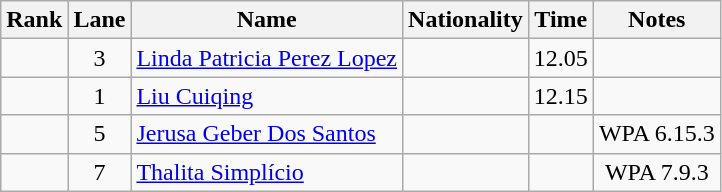<table class="wikitable sortable" style="text-align:center">
<tr>
<th>Rank</th>
<th>Lane</th>
<th>Name</th>
<th>Nationality</th>
<th>Time</th>
<th>Notes</th>
</tr>
<tr>
<td></td>
<td>3</td>
<td align="left"><a href='#'>Linda Patricia Perez Lopez</a></td>
<td align="left"></td>
<td>12.05</td>
<td></td>
</tr>
<tr>
<td></td>
<td>1</td>
<td align="left"><a href='#'>Liu Cuiqing</a></td>
<td align="left"></td>
<td>12.15</td>
<td></td>
</tr>
<tr>
<td></td>
<td>5</td>
<td align="left"><a href='#'>Jerusa Geber Dos Santos</a></td>
<td align="left"></td>
<td></td>
<td>WPA 6.15.3</td>
</tr>
<tr>
<td></td>
<td>7</td>
<td align="left"><a href='#'>Thalita Simplício</a></td>
<td align="left"></td>
<td></td>
<td>WPA 7.9.3</td>
</tr>
</table>
